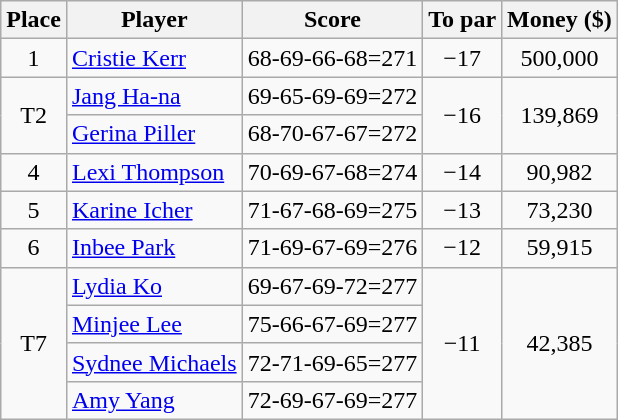<table class="wikitable">
<tr>
<th>Place</th>
<th>Player</th>
<th>Score</th>
<th>To par</th>
<th>Money ($)</th>
</tr>
<tr>
<td align=center>1</td>
<td> <a href='#'>Cristie Kerr</a></td>
<td>68-69-66-68=271</td>
<td align=center>−17</td>
<td align=center>500,000</td>
</tr>
<tr>
<td align=center rowspan=2>T2</td>
<td> <a href='#'>Jang Ha-na</a></td>
<td>69-65-69-69=272</td>
<td align=center rowspan=2>−16</td>
<td align=center rowspan=2>139,869</td>
</tr>
<tr>
<td> <a href='#'>Gerina Piller</a></td>
<td>68-70-67-67=272</td>
</tr>
<tr>
<td align=center>4</td>
<td> <a href='#'>Lexi Thompson</a></td>
<td>70-69-67-68=274</td>
<td align=center>−14</td>
<td align=center>90,982</td>
</tr>
<tr>
<td align=center>5</td>
<td> <a href='#'>Karine Icher</a></td>
<td>71-67-68-69=275</td>
<td align=center>−13</td>
<td align=center>73,230</td>
</tr>
<tr>
<td align=center>6</td>
<td> <a href='#'>Inbee Park</a></td>
<td>71-69-67-69=276</td>
<td align=center>−12</td>
<td align=center>59,915</td>
</tr>
<tr>
<td align=center rowspan=4>T7</td>
<td> <a href='#'>Lydia Ko</a></td>
<td>69-67-69-72=277</td>
<td align=center rowspan=4>−11</td>
<td align=center rowspan=4>42,385</td>
</tr>
<tr>
<td> <a href='#'>Minjee Lee</a></td>
<td>75-66-67-69=277</td>
</tr>
<tr>
<td> <a href='#'>Sydnee Michaels</a></td>
<td>72-71-69-65=277</td>
</tr>
<tr>
<td> <a href='#'>Amy Yang</a></td>
<td>72-69-67-69=277</td>
</tr>
</table>
